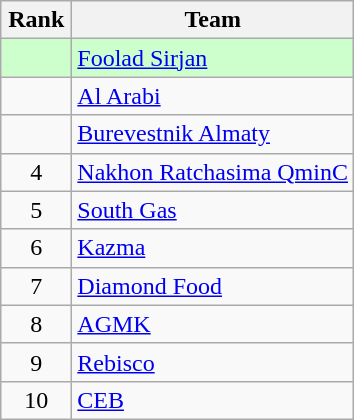<table class="wikitable" style="text-align:center">
<tr>
<th width=40>Rank</th>
<th>Team</th>
</tr>
<tr bgcolor=#ccffcc>
<td></td>
<td style="text-align:left"> <a href='#'>Foolad Sirjan</a></td>
</tr>
<tr>
<td></td>
<td style="text-align:left"> <a href='#'>Al Arabi</a></td>
</tr>
<tr>
<td></td>
<td style="text-align:left"> <a href='#'>Burevestnik Almaty</a></td>
</tr>
<tr>
<td>4</td>
<td style="text-align:left"> <a href='#'>Nakhon Ratchasima QminC</a></td>
</tr>
<tr>
<td>5</td>
<td style="text-align:left"> <a href='#'>South Gas</a></td>
</tr>
<tr>
<td>6</td>
<td style="text-align:left"> <a href='#'>Kazma</a></td>
</tr>
<tr>
<td>7</td>
<td style="text-align:left"> <a href='#'>Diamond Food</a></td>
</tr>
<tr>
<td>8</td>
<td style="text-align:left"> <a href='#'>AGMK</a></td>
</tr>
<tr>
<td>9</td>
<td style="text-align:left"> <a href='#'>Rebisco</a></td>
</tr>
<tr>
<td>10</td>
<td style="text-align:left"> <a href='#'>CEB</a></td>
</tr>
</table>
